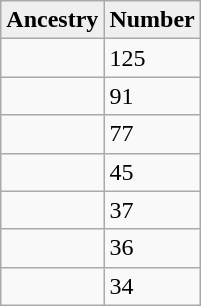<table style="float: right; margin:1em;" class="wikitable sortable">
<tr>
<th style="background:#efefef;">Ancestry</th>
<th style="background:#efefef;">Number</th>
</tr>
<tr>
<td></td>
<td>125</td>
</tr>
<tr>
<td></td>
<td>91</td>
</tr>
<tr>
<td></td>
<td>77</td>
</tr>
<tr>
<td></td>
<td>45</td>
</tr>
<tr>
<td></td>
<td>37</td>
</tr>
<tr>
<td></td>
<td>36</td>
</tr>
<tr>
<td></td>
<td>34</td>
</tr>
</table>
